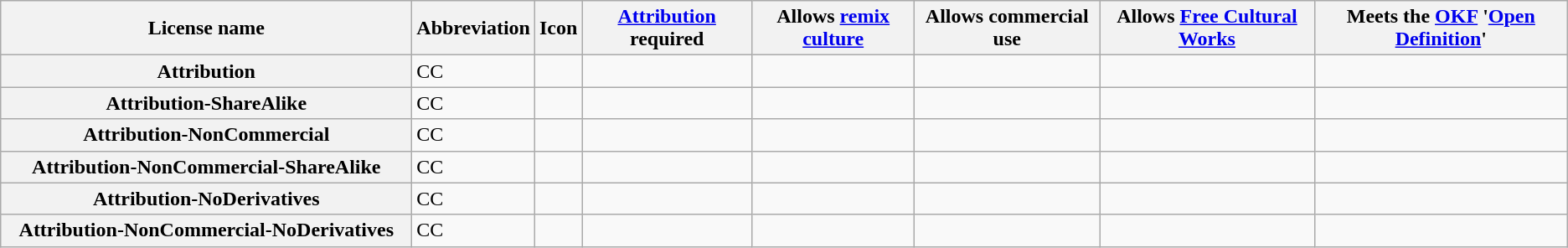<table class="wikitable sortable">
<tr>
<th scope="col" style="width:20em">License name</th>
<th scope="col">Abbreviation</th>
<th scope="col">Icon</th>
<th scope="col"><a href='#'>Attribution</a> required</th>
<th scope="col">Allows <a href='#'>remix culture</a></th>
<th scope="col">Allows commercial use</th>
<th scope="col">Allows <a href='#'>Free Cultural Works</a></th>
<th scope="col">Meets the <a href='#'>OKF</a> '<a href='#'>Open Definition</a>'</th>
</tr>
<tr>
<th scope="row">Attribution</th>
<td>CC </td>
<td></td>
<td></td>
<td></td>
<td></td>
<td></td>
<td></td>
</tr>
<tr>
<th scope="row">Attribution-ShareAlike</th>
<td>CC </td>
<td></td>
<td></td>
<td></td>
<td></td>
<td></td>
<td></td>
</tr>
<tr>
<th scope="row">Attribution-NonCommercial</th>
<td>CC </td>
<td></td>
<td></td>
<td></td>
<td></td>
<td></td>
<td></td>
</tr>
<tr>
<th scope="row">Attribution-NonCommercial-ShareAlike</th>
<td>CC </td>
<td></td>
<td></td>
<td></td>
<td></td>
<td></td>
<td></td>
</tr>
<tr>
<th scope="row">Attribution-NoDerivatives</th>
<td>CC </td>
<td></td>
<td></td>
<td></td>
<td></td>
<td></td>
<td></td>
</tr>
<tr>
<th scope="row">Attribution-NonCommercial-NoDerivatives</th>
<td>CC </td>
<td></td>
<td></td>
<td></td>
<td></td>
<td></td>
<td></td>
</tr>
</table>
